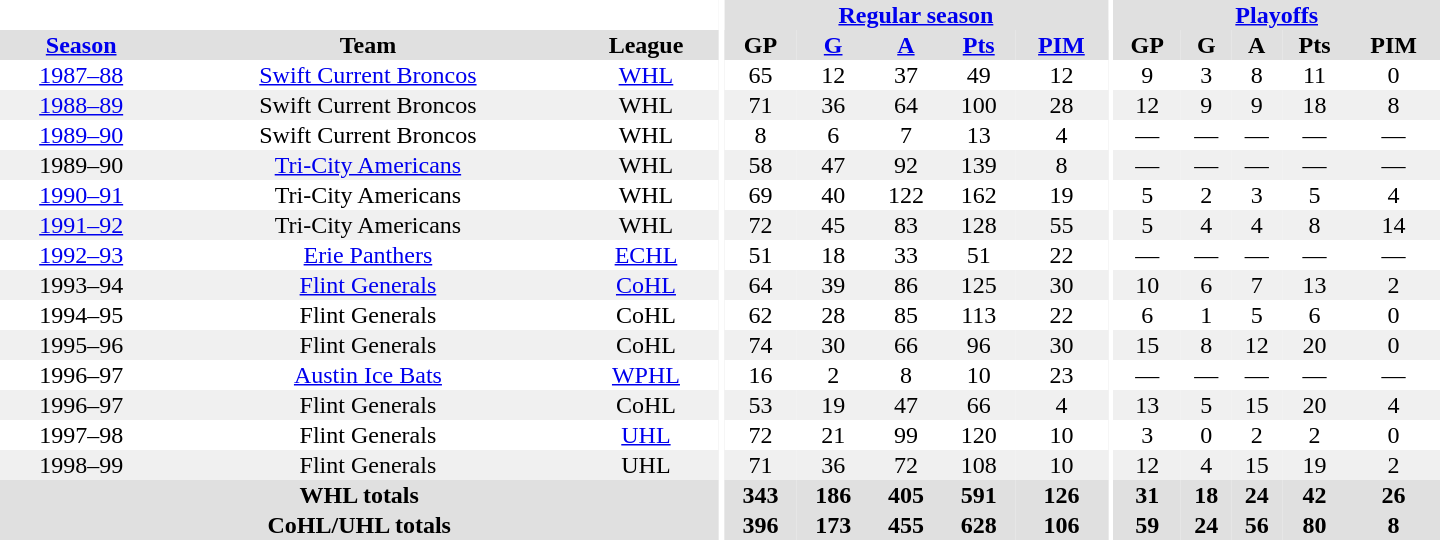<table border="0" cellpadding="1" cellspacing="0" style="text-align:center; width:60em">
<tr bgcolor="#e0e0e0">
<th colspan="3" bgcolor="#ffffff"></th>
<th rowspan="99" bgcolor="#ffffff"></th>
<th colspan="5"><a href='#'>Regular season</a></th>
<th rowspan="99" bgcolor="#ffffff"></th>
<th colspan="5"><a href='#'>Playoffs</a></th>
</tr>
<tr bgcolor="#e0e0e0">
<th><a href='#'>Season</a></th>
<th>Team</th>
<th>League</th>
<th>GP</th>
<th><a href='#'>G</a></th>
<th><a href='#'>A</a></th>
<th><a href='#'>Pts</a></th>
<th><a href='#'>PIM</a></th>
<th>GP</th>
<th>G</th>
<th>A</th>
<th>Pts</th>
<th>PIM</th>
</tr>
<tr ALIGN="center">
<td ALIGN="center"><a href='#'>1987–88</a></td>
<td ALIGN="center"><a href='#'>Swift Current Broncos</a></td>
<td ALIGN="center"><a href='#'>WHL</a></td>
<td ALIGN="center">65</td>
<td ALIGN="center">12</td>
<td ALIGN="center">37</td>
<td ALIGN="center">49</td>
<td ALIGN="center">12</td>
<td ALIGN="center">9</td>
<td ALIGN="center">3</td>
<td ALIGN="center">8</td>
<td ALIGN="center">11</td>
<td ALIGN="center">0</td>
</tr>
<tr ALIGN="center" bgcolor="#f0f0f0">
<td ALIGN="center"><a href='#'>1988–89</a></td>
<td ALIGN="center">Swift Current Broncos</td>
<td ALIGN="center">WHL</td>
<td ALIGN="center">71</td>
<td ALIGN="center">36</td>
<td ALIGN="center">64</td>
<td ALIGN="center">100</td>
<td ALIGN="center">28</td>
<td ALIGN="center">12</td>
<td ALIGN="center">9</td>
<td ALIGN="center">9</td>
<td ALIGN="center">18</td>
<td ALIGN="center">8</td>
</tr>
<tr ALIGN="center">
<td ALIGN="center"><a href='#'>1989–90</a></td>
<td ALIGN="center">Swift Current Broncos</td>
<td ALIGN="center">WHL</td>
<td ALIGN="center">8</td>
<td ALIGN="center">6</td>
<td ALIGN="center">7</td>
<td ALIGN="center">13</td>
<td ALIGN="center">4</td>
<td ALIGN="center">—</td>
<td ALIGN="center">—</td>
<td ALIGN="center">—</td>
<td ALIGN="center">—</td>
<td ALIGN="center">—</td>
</tr>
<tr ALIGN="center" bgcolor="#f0f0f0">
<td ALIGN="center">1989–90</td>
<td ALIGN="center"><a href='#'>Tri-City Americans</a></td>
<td ALIGN="center">WHL</td>
<td ALIGN="center">58</td>
<td ALIGN="center">47</td>
<td ALIGN="center">92</td>
<td ALIGN="center">139</td>
<td ALIGN="center">8</td>
<td ALIGN="center">—</td>
<td ALIGN="center">—</td>
<td ALIGN="center">—</td>
<td ALIGN="center">—</td>
<td ALIGN="center">—</td>
</tr>
<tr ALIGN="center">
<td ALIGN="center"><a href='#'>1990–91</a></td>
<td ALIGN="center">Tri-City Americans</td>
<td ALIGN="center">WHL</td>
<td ALIGN="center">69</td>
<td ALIGN="center">40</td>
<td ALIGN="center">122</td>
<td ALIGN="center">162</td>
<td ALIGN="center">19</td>
<td ALIGN="center">5</td>
<td ALIGN="center">2</td>
<td ALIGN="center">3</td>
<td ALIGN="center">5</td>
<td ALIGN="center">4</td>
</tr>
<tr ALIGN="center" bgcolor="#f0f0f0">
<td ALIGN="center"><a href='#'>1991–92</a></td>
<td ALIGN="center">Tri-City Americans</td>
<td ALIGN="center">WHL</td>
<td ALIGN="center">72</td>
<td ALIGN="center">45</td>
<td ALIGN="center">83</td>
<td ALIGN="center">128</td>
<td ALIGN="center">55</td>
<td ALIGN="center">5</td>
<td ALIGN="center">4</td>
<td ALIGN="center">4</td>
<td ALIGN="center">8</td>
<td ALIGN="center">14</td>
</tr>
<tr ALIGN="center">
<td ALIGN="center"><a href='#'>1992–93</a></td>
<td ALIGN="center"><a href='#'>Erie Panthers</a></td>
<td ALIGN="center"><a href='#'>ECHL</a></td>
<td ALIGN="center">51</td>
<td ALIGN="center">18</td>
<td ALIGN="center">33</td>
<td ALIGN="center">51</td>
<td ALIGN="center">22</td>
<td ALIGN="center">—</td>
<td ALIGN="center">—</td>
<td ALIGN="center">—</td>
<td ALIGN="center">—</td>
<td ALIGN="center">—</td>
</tr>
<tr ALIGN="center" bgcolor="#f0f0f0">
<td ALIGN="center">1993–94</td>
<td ALIGN="center"><a href='#'>Flint Generals</a></td>
<td ALIGN="center"><a href='#'>CoHL</a></td>
<td ALIGN="center">64</td>
<td ALIGN="center">39</td>
<td ALIGN="center">86</td>
<td ALIGN="center">125</td>
<td ALIGN="center">30</td>
<td ALIGN="center">10</td>
<td ALIGN="center">6</td>
<td ALIGN="center">7</td>
<td ALIGN="center">13</td>
<td ALIGN="center">2</td>
</tr>
<tr ALIGN="center">
<td ALIGN="center">1994–95</td>
<td ALIGN="center">Flint Generals</td>
<td ALIGN="center">CoHL</td>
<td ALIGN="center">62</td>
<td ALIGN="center">28</td>
<td ALIGN="center">85</td>
<td ALIGN="center">113</td>
<td ALIGN="center">22</td>
<td ALIGN="center">6</td>
<td ALIGN="center">1</td>
<td ALIGN="center">5</td>
<td ALIGN="center">6</td>
<td ALIGN="center">0</td>
</tr>
<tr ALIGN="center" bgcolor="#f0f0f0">
<td ALIGN="center">1995–96</td>
<td ALIGN="center">Flint Generals</td>
<td ALIGN="center">CoHL</td>
<td ALIGN="center">74</td>
<td ALIGN="center">30</td>
<td ALIGN="center">66</td>
<td ALIGN="center">96</td>
<td ALIGN="center">30</td>
<td ALIGN="center">15</td>
<td ALIGN="center">8</td>
<td ALIGN="center">12</td>
<td ALIGN="center">20</td>
<td ALIGN="center">0</td>
</tr>
<tr ALIGN="center">
<td ALIGN="center">1996–97</td>
<td ALIGN="center"><a href='#'>Austin Ice Bats</a></td>
<td ALIGN="center"><a href='#'>WPHL</a></td>
<td ALIGN="center">16</td>
<td ALIGN="center">2</td>
<td ALIGN="center">8</td>
<td ALIGN="center">10</td>
<td ALIGN="center">23</td>
<td ALIGN="center">—</td>
<td ALIGN="center">—</td>
<td ALIGN="center">—</td>
<td ALIGN="center">—</td>
<td ALIGN="center">—</td>
</tr>
<tr ALIGN="center" bgcolor="#f0f0f0">
<td ALIGN="center">1996–97</td>
<td ALIGN="center">Flint Generals</td>
<td ALIGN="center">CoHL</td>
<td ALIGN="center">53</td>
<td ALIGN="center">19</td>
<td ALIGN="center">47</td>
<td ALIGN="center">66</td>
<td ALIGN="center">4</td>
<td ALIGN="center">13</td>
<td ALIGN="center">5</td>
<td ALIGN="center">15</td>
<td ALIGN="center">20</td>
<td ALIGN="center">4</td>
</tr>
<tr ALIGN="center">
<td ALIGN="center">1997–98</td>
<td ALIGN="center">Flint Generals</td>
<td ALIGN="center"><a href='#'>UHL</a></td>
<td ALIGN="center">72</td>
<td ALIGN="center">21</td>
<td ALIGN="center">99</td>
<td ALIGN="center">120</td>
<td ALIGN="center">10</td>
<td ALIGN="center">3</td>
<td ALIGN="center">0</td>
<td ALIGN="center">2</td>
<td ALIGN="center">2</td>
<td ALIGN="center">0</td>
</tr>
<tr ALIGN="center" bgcolor="#f0f0f0">
<td ALIGN="center">1998–99</td>
<td ALIGN="center">Flint Generals</td>
<td ALIGN="center">UHL</td>
<td ALIGN="center">71</td>
<td ALIGN="center">36</td>
<td ALIGN="center">72</td>
<td ALIGN="center">108</td>
<td ALIGN="center">10</td>
<td ALIGN="center">12</td>
<td ALIGN="center">4</td>
<td ALIGN="center">15</td>
<td ALIGN="center">19</td>
<td ALIGN="center">2</td>
</tr>
<tr ALIGN="center" bgcolor="#e0e0e0">
<th colspan="3">WHL totals</th>
<th ALIGN="center">343</th>
<th ALIGN="center">186</th>
<th ALIGN="center">405</th>
<th ALIGN="center">591</th>
<th ALIGN="center">126</th>
<th ALIGN="center">31</th>
<th ALIGN="center">18</th>
<th ALIGN="center">24</th>
<th ALIGN="center">42</th>
<th ALIGN="center">26</th>
</tr>
<tr ALIGN="center" bgcolor="#e0e0e0">
<th colspan="3">CoHL/UHL totals</th>
<th ALIGN="center">396</th>
<th ALIGN="center">173</th>
<th ALIGN="center">455</th>
<th ALIGN="center">628</th>
<th ALIGN="center">106</th>
<th ALIGN="center">59</th>
<th ALIGN="center">24</th>
<th ALIGN="center">56</th>
<th ALIGN="center">80</th>
<th ALIGN="center">8</th>
</tr>
</table>
